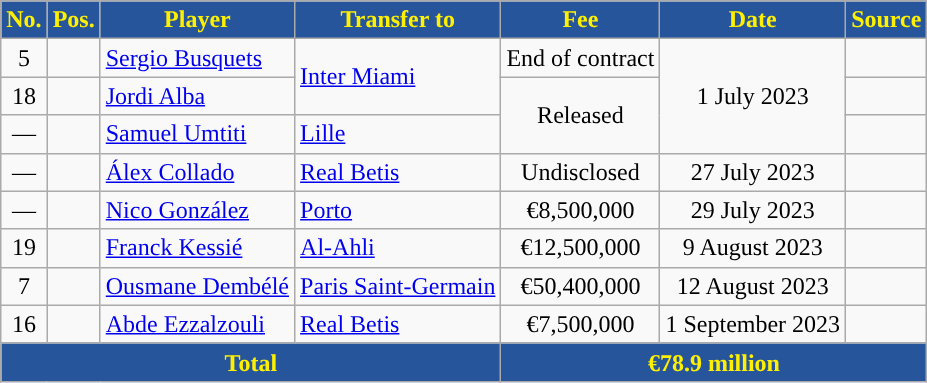<table class="wikitable" style="text-align:center">
<tr>
<th style="background:#26559B;color:#FFF000;">No.</th>
<th style="background:#26559B;color:#FFF000;">Pos.</th>
<th style="background:#26559B;color:#FFF000;">Player</th>
<th style="background:#26559B;color:#FFF000;">Transfer to</th>
<th style="background:#26559B;color:#FFF000;">Fee</th>
<th style="background:#26559B;color:#FFF000;">Date</th>
<th style="background:#26559B;color:#FFF000;">Source</th>
</tr>
<tr>
<td>5</td>
<td></td>
<td style="text-align:left"> <a href='#'>Sergio Busquets</a></td>
<td rowspan=2 style="text-align:left"> <a href='#'>Inter Miami</a></td>
<td>End of contract</td>
<td rowspan=3;>1 July 2023</td>
<td></td>
</tr>
<tr>
<td>18</td>
<td></td>
<td style="text-align:left"> <a href='#'>Jordi Alba</a></td>
<td rowspan=2>Released</td>
<td></td>
</tr>
<tr>
<td>—</td>
<td></td>
<td style="text-align:left"> <a href='#'>Samuel Umtiti</a></td>
<td style="text-align:left"> <a href='#'>Lille</a></td>
<td></td>
</tr>
<tr>
<td>—</td>
<td></td>
<td style="text-align:left"> <a href='#'>Álex Collado</a></td>
<td style="text-align:left"><a href='#'>Real Betis</a></td>
<td>Undisclosed</td>
<td>27 July 2023</td>
<td></td>
</tr>
<tr>
<td>—</td>
<td></td>
<td style="text-align:left"> <a href='#'>Nico González</a></td>
<td style="text-align:left"> <a href='#'>Porto</a></td>
<td>€8,500,000</td>
<td>29 July 2023</td>
<td></td>
</tr>
<tr>
<td>19</td>
<td></td>
<td style="text-align:left"> <a href='#'>Franck Kessié</a></td>
<td style="text-align:left"> <a href='#'>Al-Ahli</a></td>
<td>€12,500,000</td>
<td>9 August 2023</td>
<td></td>
</tr>
<tr>
<td>7</td>
<td></td>
<td style="text-align:left"> <a href='#'>Ousmane Dembélé</a></td>
<td style="text-align:left"> <a href='#'>Paris Saint-Germain</a></td>
<td>€50,400,000</td>
<td>12 August 2023</td>
<td></td>
</tr>
<tr>
<td>16</td>
<td></td>
<td style="text-align:left"> <a href='#'>Abde Ezzalzouli</a></td>
<td style="text-align:left"><a href='#'>Real Betis</a></td>
<td>€7,500,000</td>
<td>1 September 2023</td>
<td></td>
</tr>
<tr>
<th colspan="4" style="background:#26559B;color:#FFF000;">Total</th>
<th colspan="3" style="background:#26559B;color:#FFF000;">€78.9 million</th>
</tr>
</table>
